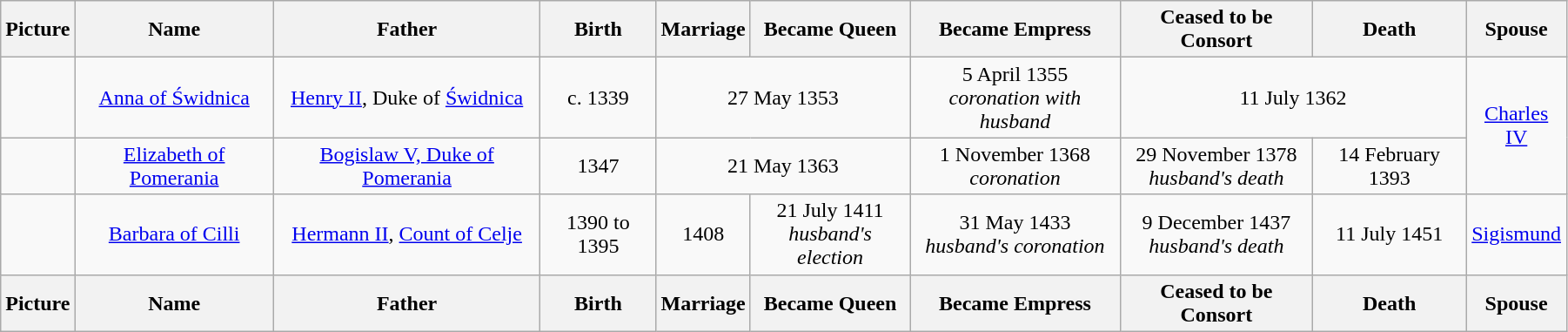<table width=95% class="wikitable">
<tr>
<th>Picture</th>
<th>Name</th>
<th>Father</th>
<th>Birth</th>
<th>Marriage</th>
<th>Became Queen</th>
<th>Became Empress</th>
<th>Ceased to be Consort</th>
<th>Death</th>
<th>Spouse</th>
</tr>
<tr>
<td align=center></td>
<td align=center><a href='#'>Anna of Świdnica</a></td>
<td align="center"><a href='#'>Henry II</a>, Duke of <a href='#'>Świdnica</a></td>
<td align="center">c. 1339</td>
<td align="center" colspan="2">27 May 1353</td>
<td align="center">5 April 1355<br><em>coronation with husband</em></td>
<td align="center" colspan="2">11 July 1362</td>
<td align="center" rowspan="2"><a href='#'>Charles IV</a></td>
</tr>
<tr>
<td align=center></td>
<td align=center><a href='#'>Elizabeth of Pomerania</a></td>
<td align="center"><a href='#'>Bogislaw V, Duke of Pomerania</a></td>
<td align="center">1347</td>
<td align="center" colspan="2">21 May 1363</td>
<td align="center">1 November 1368<br><em>coronation</em></td>
<td align="center">29 November 1378 <br> <em>husband's death</em></td>
<td align="center">14 February 1393</td>
</tr>
<tr>
<td align=center></td>
<td align=center><a href='#'>Barbara of Cilli</a></td>
<td align="center"><a href='#'>Hermann II</a>, <a href='#'>Count of Celje</a></td>
<td align="center">1390 to 1395</td>
<td align="center">1408</td>
<td align="center">21 July 1411<br><em>husband's election</em></td>
<td align="center">31 May 1433<br><em>husband's coronation</em></td>
<td align="center">9 December 1437<br><em>husband's death</em></td>
<td align="center">11 July 1451</td>
<td align="center"><a href='#'>Sigismund</a></td>
</tr>
<tr>
<th>Picture</th>
<th>Name</th>
<th>Father</th>
<th>Birth</th>
<th>Marriage</th>
<th>Became Queen</th>
<th>Became Empress</th>
<th>Ceased to be Consort</th>
<th>Death</th>
<th>Spouse</th>
</tr>
</table>
